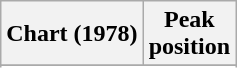<table class="wikitable sortable plainrowheaders" style="text-align:center">
<tr>
<th scope="col">Chart (1978)</th>
<th scope="col">Peak<br>position</th>
</tr>
<tr>
</tr>
<tr>
</tr>
</table>
